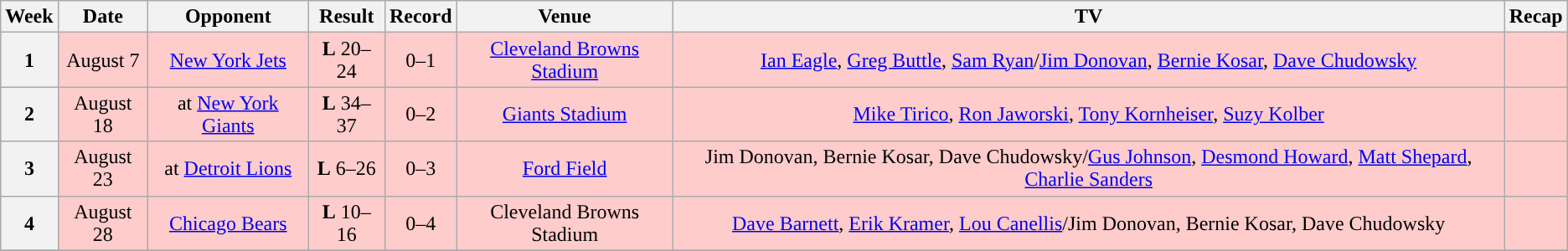<table class="wikitable" style="text-align:center">
<tr>
<th>Week</th>
<th>Date</th>
<th>Opponent</th>
<th>Result</th>
<th>Record</th>
<th>Venue</th>
<th>TV</th>
<th>Recap</th>
</tr>
<tr style="background-color:#fcc">
<th>1</th>
<td>August 7</td>
<td><a href='#'>New York Jets</a></td>
<td><strong>L</strong>  20–24</td>
<td>0–1</td>
<td><a href='#'>Cleveland Browns Stadium</a></td>
<td><a href='#'>Ian Eagle</a>, <a href='#'>Greg Buttle</a>, <a href='#'>Sam Ryan</a>/<a href='#'>Jim Donovan</a>, <a href='#'>Bernie Kosar</a>, <a href='#'>Dave Chudowsky</a></td>
<td></td>
</tr>
<tr style="background-color:#fcc">
<th>2</th>
<td>August 18</td>
<td>at <a href='#'>New York Giants</a></td>
<td><strong>L</strong>  34–37</td>
<td>0–2</td>
<td><a href='#'>Giants Stadium</a></td>
<td><a href='#'>Mike Tirico</a>, <a href='#'>Ron Jaworski</a>, <a href='#'>Tony Kornheiser</a>, <a href='#'>Suzy Kolber</a></td>
<td></td>
</tr>
<tr style="background-color:#fcc">
<th>3</th>
<td>August 23</td>
<td>at <a href='#'>Detroit Lions</a></td>
<td><strong>L</strong>  6–26</td>
<td>0–3</td>
<td><a href='#'>Ford Field</a></td>
<td>Jim Donovan, Bernie Kosar, Dave Chudowsky/<a href='#'>Gus Johnson</a>, <a href='#'>Desmond Howard</a>, <a href='#'>Matt Shepard</a>, <a href='#'>Charlie Sanders</a></td>
<td></td>
</tr>
<tr style="background-color:#fcc">
<th>4</th>
<td>August 28</td>
<td><a href='#'>Chicago Bears</a></td>
<td><strong>L</strong> 10–16</td>
<td>0–4</td>
<td>Cleveland Browns Stadium</td>
<td><a href='#'>Dave Barnett</a>, <a href='#'>Erik Kramer</a>, <a href='#'>Lou Canellis</a>/Jim Donovan, Bernie Kosar, Dave Chudowsky</td>
<td></td>
</tr>
<tr>
</tr>
</table>
